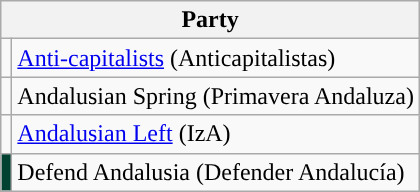<table class="wikitable" style="text-align:left;">
<tr>
<th colspan="2">Party</th>
</tr>
<tr>
<td></td>
<td><a href='#'>Anti-capitalists</a> (Anticapitalistas)</td>
</tr>
<tr>
<td></td>
<td>Andalusian Spring (Primavera Andaluza)</td>
</tr>
<tr>
<td></td>
<td><a href='#'>Andalusian Left</a> (IzA)</td>
</tr>
<tr>
<td bgcolor="#004131"></td>
<td>Defend Andalusia (Defender Andalucía)</td>
</tr>
</table>
